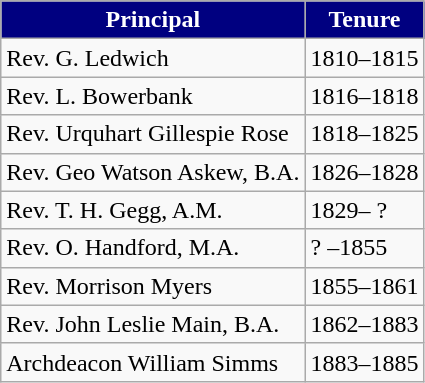<table class="wikitable">
<tr>
<th style="background:#000080;color:white;">Principal</th>
<th style="background:#000080;color:white;">Tenure</th>
</tr>
<tr>
<td>Rev. G. Ledwich</td>
<td>1810–1815</td>
</tr>
<tr>
<td>Rev. L. Bowerbank</td>
<td>1816–1818</td>
</tr>
<tr>
<td>Rev. Urquhart Gillespie Rose</td>
<td>1818–1825</td>
</tr>
<tr>
<td>Rev. Geo Watson Askew, B.A.</td>
<td>1826–1828</td>
</tr>
<tr>
<td>Rev. T. H. Gegg, A.M.</td>
<td>1829– ?</td>
</tr>
<tr>
<td>Rev. O. Handford, M.A.</td>
<td>? –1855</td>
</tr>
<tr>
<td>Rev. Morrison Myers</td>
<td>1855–1861</td>
</tr>
<tr>
<td>Rev. John Leslie Main, B.A.</td>
<td>1862–1883</td>
</tr>
<tr>
<td>Archdeacon William Simms</td>
<td>1883–1885</td>
</tr>
</table>
